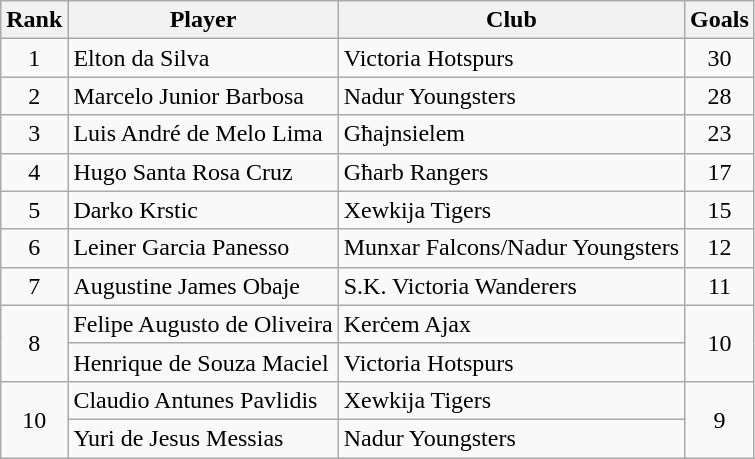<table class="wikitable" style="text-align:center">
<tr>
<th>Rank</th>
<th>Player</th>
<th>Club</th>
<th>Goals</th>
</tr>
<tr>
<td>1</td>
<td align="left"> Elton da Silva</td>
<td align="left">Victoria Hotspurs</td>
<td>30</td>
</tr>
<tr>
<td>2</td>
<td align="left"> Marcelo Junior Barbosa</td>
<td align="left">Nadur Youngsters</td>
<td>28</td>
</tr>
<tr>
<td>3</td>
<td align="left"> Luis André de Melo Lima</td>
<td align="left">Għajnsielem</td>
<td>23</td>
</tr>
<tr>
<td>4</td>
<td align="left"> Hugo Santa Rosa Cruz</td>
<td align="left">Għarb Rangers</td>
<td>17</td>
</tr>
<tr>
<td>5</td>
<td align="left"> Darko Krstic</td>
<td align="left">Xewkija Tigers</td>
<td>15</td>
</tr>
<tr>
<td>6</td>
<td align="left"> Leiner Garcia Panesso</td>
<td align="left">Munxar Falcons/Nadur Youngsters</td>
<td>12</td>
</tr>
<tr>
<td>7</td>
<td align="left"> Augustine James Obaje</td>
<td align="left">S.K. Victoria Wanderers</td>
<td>11</td>
</tr>
<tr>
<td rowspan="2">8</td>
<td align="left"> Felipe Augusto de Oliveira</td>
<td align="left">Kerċem Ajax</td>
<td rowspan="2">10</td>
</tr>
<tr>
<td align="left"> Henrique de Souza Maciel</td>
<td align="left">Victoria Hotspurs</td>
</tr>
<tr>
<td rowspan="2">10</td>
<td align="left"> 	Claudio Antunes Pavlidis</td>
<td align="left">Xewkija Tigers</td>
<td rowspan="2">9</td>
</tr>
<tr>
<td align="left"> Yuri de Jesus Messias</td>
<td align="left">Nadur Youngsters</td>
</tr>
</table>
